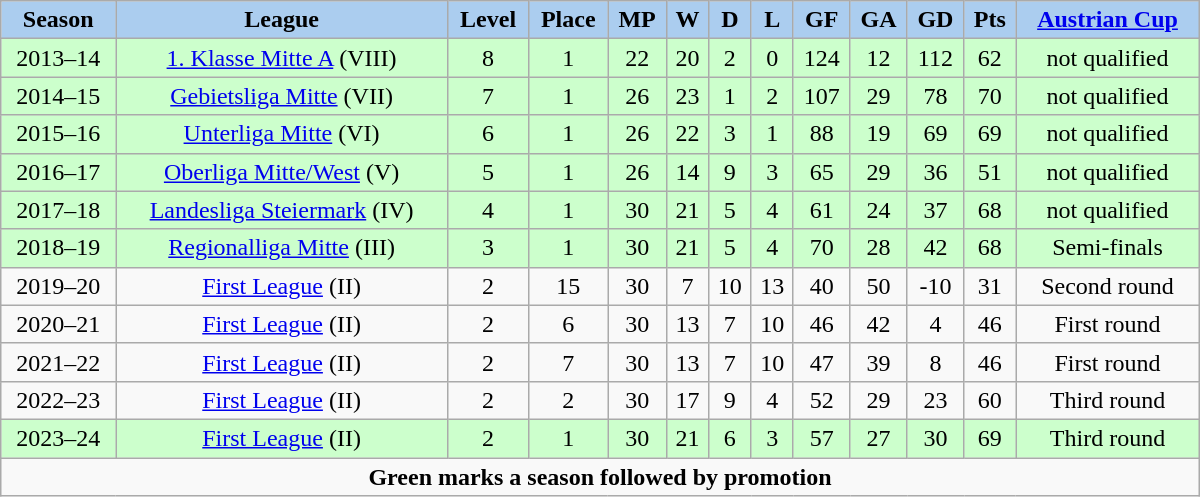<table class="wikitable" width="800px">
<tr>
<th style="background:#ABCDEF;">Season</th>
<th style="background:#ABCDEF;">League</th>
<th style="background:#ABCDEF;">Level</th>
<th style="background:#ABCDEF;">Place</th>
<th style="background:#ABCDEF;">MP</th>
<th style="background:#ABCDEF;">W</th>
<th style="background:#ABCDEF;">D</th>
<th style="background:#ABCDEF;">L</th>
<th style="background:#ABCDEF;">GF</th>
<th style="background:#ABCDEF;">GA</th>
<th style="background:#ABCDEF;">GD</th>
<th style="background:#ABCDEF;">Pts</th>
<th style="background:#ABCDEF;"><a href='#'>Austrian Cup</a></th>
</tr>
<tr align="center" style="background:#ccffcc;">
<td>2013–14</td>
<td><a href='#'>1. Klasse Mitte A</a> (VIII)</td>
<td>8</td>
<td>1</td>
<td>22</td>
<td>20</td>
<td>2</td>
<td>0</td>
<td>124</td>
<td>12</td>
<td>112</td>
<td>62</td>
<td>not qualified</td>
</tr>
<tr align="center" style="background:#ccffcc;">
<td>2014–15</td>
<td><a href='#'>Gebietsliga Mitte</a> (VII)</td>
<td>7</td>
<td>1</td>
<td>26</td>
<td>23</td>
<td>1</td>
<td>2</td>
<td>107</td>
<td>29</td>
<td>78</td>
<td>70</td>
<td>not qualified</td>
</tr>
<tr align="center" style="background:#ccffcc;">
<td>2015–16</td>
<td><a href='#'>Unterliga Mitte</a> (VI)</td>
<td>6</td>
<td>1</td>
<td>26</td>
<td>22</td>
<td>3</td>
<td>1</td>
<td>88</td>
<td>19</td>
<td>69</td>
<td>69</td>
<td>not qualified</td>
</tr>
<tr align="center" style="background:#ccffcc;">
<td>2016–17</td>
<td><a href='#'>Oberliga Mitte/West</a> (V)</td>
<td>5</td>
<td>1</td>
<td>26</td>
<td>14</td>
<td>9</td>
<td>3</td>
<td>65</td>
<td>29</td>
<td>36</td>
<td>51</td>
<td>not qualified</td>
</tr>
<tr align="center" style="background:#ccffcc;">
<td>2017–18</td>
<td><a href='#'>Landesliga Steiermark</a> (IV)</td>
<td>4</td>
<td>1</td>
<td>30</td>
<td>21</td>
<td>5</td>
<td>4</td>
<td>61</td>
<td>24</td>
<td>37</td>
<td>68</td>
<td>not qualified</td>
</tr>
<tr align="center" style="background:#ccffcc;">
<td>2018–19</td>
<td><a href='#'>Regionalliga Mitte</a> (III)</td>
<td>3</td>
<td>1</td>
<td>30</td>
<td>21</td>
<td>5</td>
<td>4</td>
<td>70</td>
<td>28</td>
<td>42</td>
<td>68</td>
<td>Semi-finals</td>
</tr>
<tr align="center">
<td>2019–20</td>
<td><a href='#'>First League</a> (II)</td>
<td>2</td>
<td>15</td>
<td>30</td>
<td>7</td>
<td>10</td>
<td>13</td>
<td>40</td>
<td>50</td>
<td>-10</td>
<td>31</td>
<td>Second round</td>
</tr>
<tr align="center">
<td>2020–21</td>
<td><a href='#'>First League</a> (II)</td>
<td>2</td>
<td>6</td>
<td>30</td>
<td>13</td>
<td>7</td>
<td>10</td>
<td>46</td>
<td>42</td>
<td>4</td>
<td>46</td>
<td>First round</td>
</tr>
<tr align="center">
<td>2021–22</td>
<td><a href='#'>First League</a> (II)</td>
<td>2</td>
<td>7</td>
<td>30</td>
<td>13</td>
<td>7</td>
<td>10</td>
<td>47</td>
<td>39</td>
<td>8</td>
<td>46</td>
<td>First round</td>
</tr>
<tr align="center">
<td>2022–23</td>
<td><a href='#'>First League</a> (II)</td>
<td>2</td>
<td>2</td>
<td>30</td>
<td>17</td>
<td>9</td>
<td>4</td>
<td>52</td>
<td>29</td>
<td>23</td>
<td>60</td>
<td>Third round</td>
</tr>
<tr align="center" style="background:#ccffcc;">
<td>2023–24</td>
<td><a href='#'>First League</a> (II)</td>
<td>2</td>
<td>1</td>
<td>30</td>
<td>21</td>
<td>6</td>
<td>3</td>
<td>57</td>
<td>27</td>
<td>30</td>
<td>69</td>
<td>Third round</td>
</tr>
<tr>
<td colspan="13" align="center"><strong>Green marks a season followed by promotion</strong></td>
</tr>
</table>
